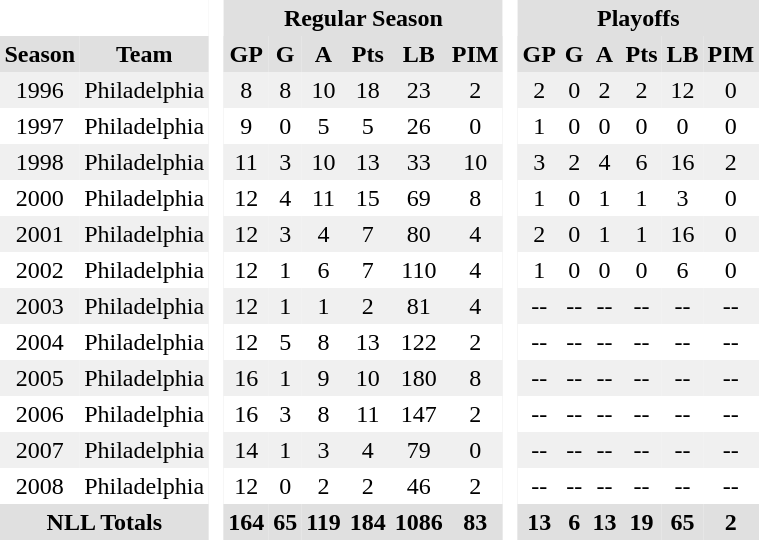<table BORDER="0" CELLPADDING="3" CELLSPACING="0">
<tr ALIGN="center" bgcolor="#e0e0e0">
<th colspan="2" bgcolor="#ffffff"> </th>
<th rowspan="99" bgcolor="#ffffff"> </th>
<th colspan="6">Regular Season</th>
<th rowspan="99" bgcolor="#ffffff"> </th>
<th colspan="6">Playoffs</th>
</tr>
<tr ALIGN="center" bgcolor="#e0e0e0">
<th>Season</th>
<th>Team</th>
<th>GP</th>
<th>G</th>
<th>A</th>
<th>Pts</th>
<th>LB</th>
<th>PIM</th>
<th>GP</th>
<th>G</th>
<th>A</th>
<th>Pts</th>
<th>LB</th>
<th>PIM</th>
</tr>
<tr ALIGN="center" bgcolor="#f0f0f0">
<td>1996</td>
<td>Philadelphia</td>
<td>8</td>
<td>8</td>
<td>10</td>
<td>18</td>
<td>23</td>
<td>2</td>
<td>2</td>
<td>0</td>
<td>2</td>
<td>2</td>
<td>12</td>
<td>0</td>
</tr>
<tr ALIGN="center">
<td>1997</td>
<td>Philadelphia</td>
<td>9</td>
<td>0</td>
<td>5</td>
<td>5</td>
<td>26</td>
<td>0</td>
<td>1</td>
<td>0</td>
<td>0</td>
<td>0</td>
<td>0</td>
<td>0</td>
</tr>
<tr ALIGN="center" bgcolor="#f0f0f0">
<td>1998</td>
<td>Philadelphia</td>
<td>11</td>
<td>3</td>
<td>10</td>
<td>13</td>
<td>33</td>
<td>10</td>
<td>3</td>
<td>2</td>
<td>4</td>
<td>6</td>
<td>16</td>
<td>2</td>
</tr>
<tr ALIGN="center">
<td>2000</td>
<td>Philadelphia</td>
<td>12</td>
<td>4</td>
<td>11</td>
<td>15</td>
<td>69</td>
<td>8</td>
<td>1</td>
<td>0</td>
<td>1</td>
<td>1</td>
<td>3</td>
<td>0</td>
</tr>
<tr ALIGN="center" bgcolor="#f0f0f0">
<td>2001</td>
<td>Philadelphia</td>
<td>12</td>
<td>3</td>
<td>4</td>
<td>7</td>
<td>80</td>
<td>4</td>
<td>2</td>
<td>0</td>
<td>1</td>
<td>1</td>
<td>16</td>
<td>0</td>
</tr>
<tr ALIGN="center">
<td>2002</td>
<td>Philadelphia</td>
<td>12</td>
<td>1</td>
<td>6</td>
<td>7</td>
<td>110</td>
<td>4</td>
<td>1</td>
<td>0</td>
<td>0</td>
<td>0</td>
<td>6</td>
<td>0</td>
</tr>
<tr ALIGN="center" bgcolor="#f0f0f0">
<td>2003</td>
<td>Philadelphia</td>
<td>12</td>
<td>1</td>
<td>1</td>
<td>2</td>
<td>81</td>
<td>4</td>
<td>--</td>
<td>--</td>
<td>--</td>
<td>--</td>
<td>--</td>
<td>--</td>
</tr>
<tr ALIGN="center">
<td>2004</td>
<td>Philadelphia</td>
<td>12</td>
<td>5</td>
<td>8</td>
<td>13</td>
<td>122</td>
<td>2</td>
<td>--</td>
<td>--</td>
<td>--</td>
<td>--</td>
<td>--</td>
<td>--</td>
</tr>
<tr ALIGN="center" bgcolor="#f0f0f0">
<td>2005</td>
<td>Philadelphia</td>
<td>16</td>
<td>1</td>
<td>9</td>
<td>10</td>
<td>180</td>
<td>8</td>
<td>--</td>
<td>--</td>
<td>--</td>
<td>--</td>
<td>--</td>
<td>--</td>
</tr>
<tr ALIGN="center">
<td>2006</td>
<td>Philadelphia</td>
<td>16</td>
<td>3</td>
<td>8</td>
<td>11</td>
<td>147</td>
<td>2</td>
<td>--</td>
<td>--</td>
<td>--</td>
<td>--</td>
<td>--</td>
<td>--</td>
</tr>
<tr ALIGN="center" bgcolor="#f0f0f0">
<td>2007</td>
<td>Philadelphia</td>
<td>14</td>
<td>1</td>
<td>3</td>
<td>4</td>
<td>79</td>
<td>0</td>
<td>--</td>
<td>--</td>
<td>--</td>
<td>--</td>
<td>--</td>
<td>--</td>
</tr>
<tr ALIGN="center">
<td>2008</td>
<td>Philadelphia</td>
<td>12</td>
<td>0</td>
<td>2</td>
<td>2</td>
<td>46</td>
<td>2</td>
<td>--</td>
<td>--</td>
<td>--</td>
<td>--</td>
<td>--</td>
<td>--</td>
</tr>
<tr ALIGN="center" bgcolor="#e0e0e0">
<th colspan="2">NLL Totals</th>
<th>164</th>
<th>65</th>
<th>119</th>
<th>184</th>
<th>1086</th>
<th>83</th>
<th>13</th>
<th>6</th>
<th>13</th>
<th>19</th>
<th>65</th>
<th>2</th>
</tr>
</table>
